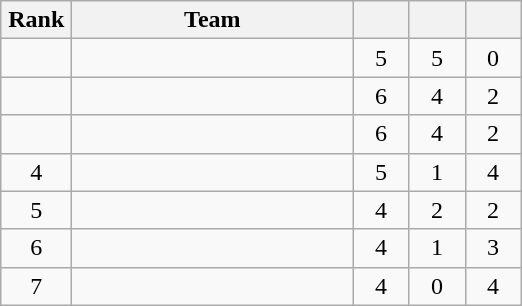<table class="wikitable" style="text-align: center;">
<tr>
<th width=40>Rank</th>
<th width=180>Team</th>
<th width=30></th>
<th width=30></th>
<th width=30></th>
</tr>
<tr>
<td></td>
<td align=left></td>
<td>5</td>
<td>5</td>
<td>0</td>
</tr>
<tr>
<td></td>
<td align=left></td>
<td>6</td>
<td>4</td>
<td>2</td>
</tr>
<tr>
<td></td>
<td align=left></td>
<td>6</td>
<td>4</td>
<td>2</td>
</tr>
<tr>
<td>4</td>
<td align=left></td>
<td>5</td>
<td>1</td>
<td>4</td>
</tr>
<tr>
<td>5</td>
<td align=left></td>
<td>4</td>
<td>2</td>
<td>2</td>
</tr>
<tr>
<td>6</td>
<td align=left></td>
<td>4</td>
<td>1</td>
<td>3</td>
</tr>
<tr>
<td>7</td>
<td align=left></td>
<td>4</td>
<td>0</td>
<td>4</td>
</tr>
</table>
